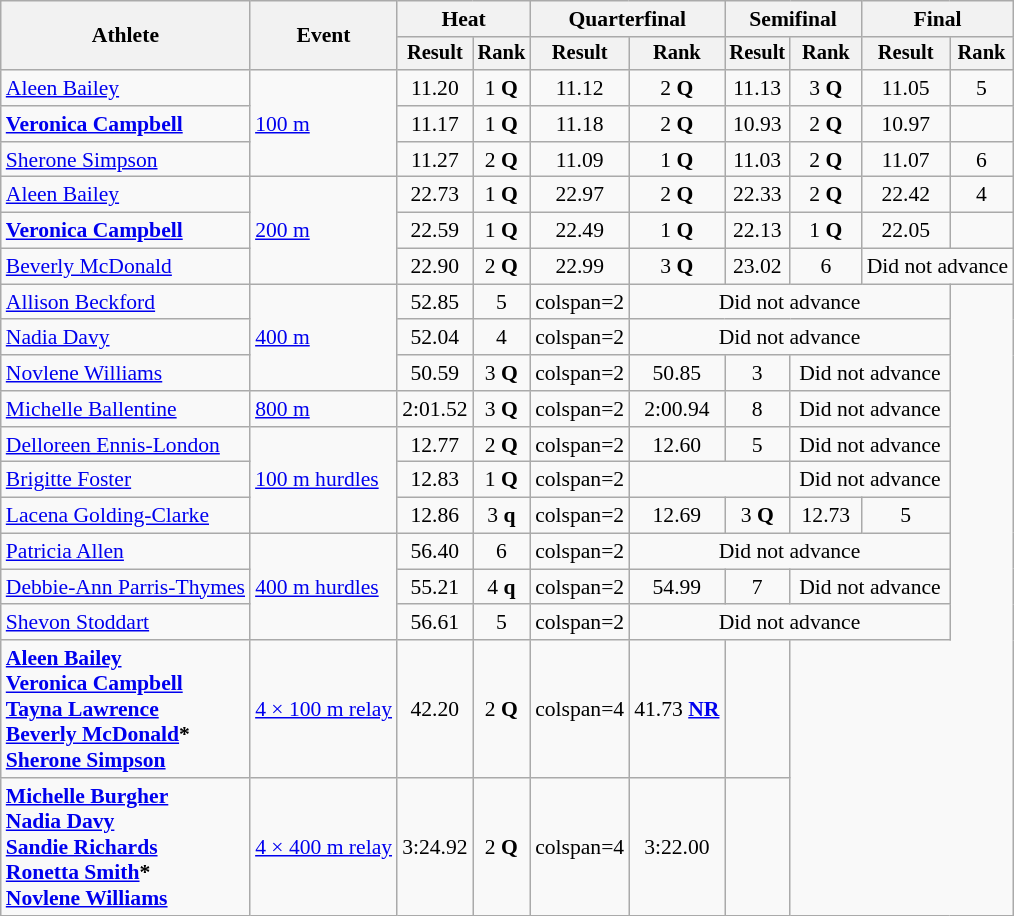<table class=wikitable style="font-size:90%">
<tr>
<th rowspan="2">Athlete</th>
<th rowspan="2">Event</th>
<th colspan="2">Heat</th>
<th colspan="2">Quarterfinal</th>
<th colspan="2">Semifinal</th>
<th colspan="2">Final</th>
</tr>
<tr style="font-size:95%">
<th>Result</th>
<th>Rank</th>
<th>Result</th>
<th>Rank</th>
<th>Result</th>
<th>Rank</th>
<th>Result</th>
<th>Rank</th>
</tr>
<tr align=center>
<td align=left><a href='#'>Aleen Bailey</a></td>
<td align=left rowspan=3><a href='#'>100 m</a></td>
<td>11.20</td>
<td>1 <strong>Q</strong></td>
<td>11.12</td>
<td>2 <strong>Q</strong></td>
<td>11.13</td>
<td>3 <strong>Q</strong></td>
<td>11.05</td>
<td>5</td>
</tr>
<tr align=center>
<td align=left><strong><a href='#'>Veronica Campbell</a></strong></td>
<td>11.17</td>
<td>1 <strong>Q</strong></td>
<td>11.18</td>
<td>2 <strong>Q</strong></td>
<td>10.93</td>
<td>2 <strong>Q</strong></td>
<td>10.97</td>
<td></td>
</tr>
<tr align=center>
<td align=left><a href='#'>Sherone Simpson</a></td>
<td>11.27</td>
<td>2 <strong>Q</strong></td>
<td>11.09</td>
<td>1 <strong>Q</strong></td>
<td>11.03</td>
<td>2 <strong>Q</strong></td>
<td>11.07</td>
<td>6</td>
</tr>
<tr align=center>
<td align=left><a href='#'>Aleen Bailey</a></td>
<td align=left rowspan=3><a href='#'>200 m</a></td>
<td>22.73</td>
<td>1 <strong>Q</strong></td>
<td>22.97</td>
<td>2 <strong>Q</strong></td>
<td>22.33</td>
<td>2 <strong>Q</strong></td>
<td>22.42</td>
<td>4</td>
</tr>
<tr align=center>
<td align=left><strong><a href='#'>Veronica Campbell</a></strong></td>
<td>22.59</td>
<td>1 <strong>Q</strong></td>
<td>22.49</td>
<td>1 <strong>Q</strong></td>
<td>22.13</td>
<td>1 <strong>Q</strong></td>
<td>22.05</td>
<td></td>
</tr>
<tr align=center>
<td align=left><a href='#'>Beverly McDonald</a></td>
<td>22.90</td>
<td>2 <strong>Q</strong></td>
<td>22.99</td>
<td>3 <strong>Q</strong></td>
<td>23.02</td>
<td>6</td>
<td colspan=2>Did not advance</td>
</tr>
<tr align=center>
<td align=left><a href='#'>Allison Beckford</a></td>
<td align=left rowspan=3><a href='#'>400 m</a></td>
<td>52.85</td>
<td>5</td>
<td>colspan=2 </td>
<td colspan=4>Did not advance</td>
</tr>
<tr align=center>
<td align=left><a href='#'>Nadia Davy</a></td>
<td>52.04</td>
<td>4</td>
<td>colspan=2 </td>
<td colspan=4>Did not advance</td>
</tr>
<tr align=center>
<td align=left><a href='#'>Novlene Williams</a></td>
<td>50.59</td>
<td>3 <strong>Q</strong></td>
<td>colspan=2 </td>
<td>50.85</td>
<td>3</td>
<td colspan=2>Did not advance</td>
</tr>
<tr align=center>
<td align=left><a href='#'>Michelle Ballentine</a></td>
<td align=left><a href='#'>800 m</a></td>
<td>2:01.52</td>
<td>3 <strong>Q</strong></td>
<td>colspan=2 </td>
<td>2:00.94</td>
<td>8</td>
<td colspan=2>Did not advance</td>
</tr>
<tr align=center>
<td align=left><a href='#'>Delloreen Ennis-London</a></td>
<td align=left rowspan=3><a href='#'>100 m hurdles</a></td>
<td>12.77</td>
<td>2 <strong>Q</strong></td>
<td>colspan=2 </td>
<td>12.60</td>
<td>5</td>
<td colspan=2>Did not advance</td>
</tr>
<tr align=center>
<td align=left><a href='#'>Brigitte Foster</a></td>
<td>12.83</td>
<td>1 <strong>Q</strong></td>
<td>colspan=2 </td>
<td colspan=2></td>
<td colspan=2>Did not advance</td>
</tr>
<tr align=center>
<td align=left><a href='#'>Lacena Golding-Clarke</a></td>
<td>12.86</td>
<td>3 <strong>q</strong></td>
<td>colspan=2 </td>
<td>12.69</td>
<td>3 <strong>Q</strong></td>
<td>12.73</td>
<td>5</td>
</tr>
<tr align=center>
<td align=left><a href='#'>Patricia Allen</a></td>
<td align=left rowspan=3><a href='#'>400 m hurdles</a></td>
<td>56.40</td>
<td>6</td>
<td>colspan=2 </td>
<td colspan=4>Did not advance</td>
</tr>
<tr align=center>
<td align=left><a href='#'>Debbie-Ann Parris-Thymes</a></td>
<td>55.21</td>
<td>4 <strong>q</strong></td>
<td>colspan=2 </td>
<td>54.99</td>
<td>7</td>
<td colspan=2>Did not advance</td>
</tr>
<tr align=center>
<td align=left><a href='#'>Shevon Stoddart</a></td>
<td>56.61</td>
<td>5</td>
<td>colspan=2 </td>
<td colspan=4>Did not advance</td>
</tr>
<tr align=center>
<td align=left><strong><a href='#'>Aleen Bailey</a><br><a href='#'>Veronica Campbell</a><br><a href='#'>Tayna Lawrence</a><br><a href='#'>Beverly McDonald</a>*<br><a href='#'>Sherone Simpson</a></strong></td>
<td align=left><a href='#'>4 × 100 m relay</a></td>
<td>42.20</td>
<td>2 <strong>Q</strong></td>
<td>colspan=4 </td>
<td>41.73 <strong><a href='#'>NR</a></strong></td>
<td></td>
</tr>
<tr align=center>
<td align=left><strong><a href='#'>Michelle Burgher</a><br><a href='#'>Nadia Davy</a><br><a href='#'>Sandie Richards</a><br><a href='#'>Ronetta Smith</a>*<br><a href='#'>Novlene Williams</a></strong></td>
<td align=left><a href='#'>4 × 400 m relay</a></td>
<td>3:24.92</td>
<td>2 <strong>Q</strong></td>
<td>colspan=4 </td>
<td>3:22.00</td>
<td></td>
</tr>
</table>
